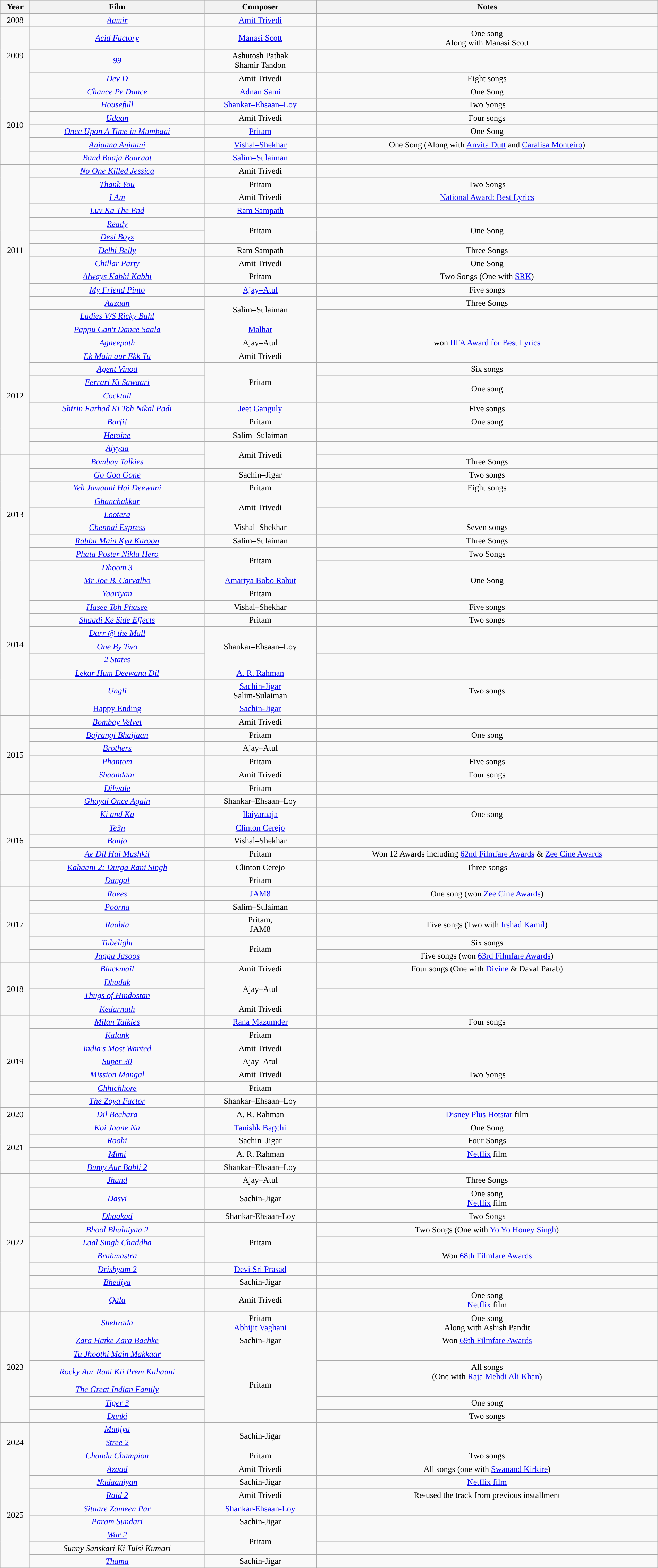<table class="wikitable" style="width: 100%; text-align: center;">
<tr style="background:#ccc; text-align:center;">
<th>Year</th>
<th>Film</th>
<th>Composer</th>
<th>Notes</th>
</tr>
<tr>
<td>2008</td>
<td><em><a href='#'>Aamir</a></em></td>
<td><a href='#'>Amit Trivedi</a></td>
<td></td>
</tr>
<tr>
<td rowspan="3">2009</td>
<td><em><a href='#'>Acid Factory</a></em></td>
<td><a href='#'>Manasi Scott</a></td>
<td>One song<br>Along with Manasi Scott</td>
</tr>
<tr>
<td><em><a href='#'>99</a></em></td>
<td>Ashutosh Pathak<br> Shamir Tandon</td>
<td></td>
</tr>
<tr>
<td><em><a href='#'>Dev D</a></em></td>
<td>Amit Trivedi</td>
<td>Eight songs</td>
</tr>
<tr>
<td rowspan="6">2010</td>
<td><em><a href='#'>Chance Pe Dance</a></em></td>
<td><a href='#'>Adnan Sami</a></td>
<td>One Song</td>
</tr>
<tr>
<td><em><a href='#'>Housefull</a></em></td>
<td><a href='#'>Shankar–Ehsaan–Loy</a></td>
<td>Two Songs</td>
</tr>
<tr>
<td><em><a href='#'>Udaan</a></em></td>
<td>Amit Trivedi</td>
<td>Four songs</td>
</tr>
<tr>
<td><em><a href='#'>Once Upon A Time in Mumbaai</a></em></td>
<td><a href='#'>Pritam</a></td>
<td>One Song</td>
</tr>
<tr>
<td><em><a href='#'>Anjaana Anjaani</a></em></td>
<td><a href='#'>Vishal–Shekhar</a></td>
<td>One Song (Along with <a href='#'>Anvita Dutt</a> and <a href='#'>Caralisa Monteiro</a>)</td>
</tr>
<tr>
<td><em><a href='#'>Band Baaja Baaraat</a></em></td>
<td><a href='#'>Salim–Sulaiman</a></td>
<td></td>
</tr>
<tr>
<td rowspan="13">2011</td>
<td><em><a href='#'>No One Killed Jessica</a></em></td>
<td>Amit Trivedi</td>
<td></td>
</tr>
<tr>
<td><em><a href='#'>Thank You</a></em></td>
<td>Pritam</td>
<td>Two Songs</td>
</tr>
<tr>
<td><em><a href='#'>I Am</a></em></td>
<td>Amit Trivedi</td>
<td><a href='#'>National Award: Best Lyrics</a></td>
</tr>
<tr>
<td><em><a href='#'>Luv Ka The End</a></em></td>
<td><a href='#'>Ram Sampath</a></td>
<td></td>
</tr>
<tr>
<td><em><a href='#'>Ready</a></em></td>
<td rowspan=2>Pritam</td>
<td rowspan=2>One Song</td>
</tr>
<tr>
<td><em><a href='#'>Desi Boyz</a></em></td>
</tr>
<tr>
<td><em><a href='#'>Delhi Belly</a></em></td>
<td>Ram Sampath</td>
<td>Three Songs</td>
</tr>
<tr>
<td><em><a href='#'>Chillar Party</a></em></td>
<td>Amit Trivedi</td>
<td>One Song</td>
</tr>
<tr>
<td><em><a href='#'>Always Kabhi Kabhi</a></em></td>
<td>Pritam</td>
<td>Two Songs (One with <a href='#'>SRK</a>)</td>
</tr>
<tr>
<td><em><a href='#'>My Friend Pinto</a></em></td>
<td><a href='#'>Ajay–Atul</a></td>
<td>Five songs</td>
</tr>
<tr>
<td><em><a href='#'>Aazaan</a></em></td>
<td rowspan="2">Salim–Sulaiman</td>
<td>Three Songs</td>
</tr>
<tr>
<td><em><a href='#'>Ladies V/S Ricky Bahl</a></em></td>
<td></td>
</tr>
<tr>
<td><em><a href='#'>Pappu Can't Dance Saala</a></em></td>
<td><a href='#'>Malhar</a></td>
<td></td>
</tr>
<tr>
<td rowspan="9">2012</td>
<td><em><a href='#'>Agneepath</a></em></td>
<td>Ajay–Atul</td>
<td>won <a href='#'>IIFA Award for Best Lyrics</a></td>
</tr>
<tr>
<td><em><a href='#'>Ek Main aur Ekk Tu</a></em></td>
<td>Amit Trivedi</td>
<td></td>
</tr>
<tr>
<td><em><a href='#'>Agent Vinod</a></em></td>
<td rowspan="3">Pritam</td>
<td>Six songs</td>
</tr>
<tr>
<td><em><a href='#'>Ferrari Ki Sawaari</a></em></td>
<td rowspan=2>One song</td>
</tr>
<tr>
<td><em><a href='#'>Cocktail</a></em></td>
</tr>
<tr>
<td><em><a href='#'>Shirin Farhad Ki Toh Nikal Padi</a></em></td>
<td><a href='#'>Jeet Ganguly</a></td>
<td>Five songs</td>
</tr>
<tr>
<td><em><a href='#'>Barfi!</a></em></td>
<td>Pritam</td>
<td>One song</td>
</tr>
<tr>
<td><em><a href='#'>Heroine</a></em></td>
<td>Salim–Sulaiman</td>
<td></td>
</tr>
<tr>
<td><em><a href='#'>Aiyyaa</a></em></td>
<td rowspan=2>Amit Trivedi</td>
<td></td>
</tr>
<tr>
<td rowspan="9">2013</td>
<td><em><a href='#'>Bombay Talkies</a></em></td>
<td>Three Songs</td>
</tr>
<tr>
<td><em><a href='#'>Go Goa Gone</a></em></td>
<td>Sachin–Jigar</td>
<td>Two songs</td>
</tr>
<tr>
<td><em><a href='#'>Yeh Jawaani Hai Deewani</a></em></td>
<td>Pritam</td>
<td>Eight songs</td>
</tr>
<tr>
<td><em><a href='#'>Ghanchakkar</a></em></td>
<td rowspan="2">Amit Trivedi</td>
<td></td>
</tr>
<tr>
<td><em><a href='#'>Lootera</a></em></td>
<td></td>
</tr>
<tr>
<td><em><a href='#'>Chennai Express</a></em></td>
<td>Vishal–Shekhar</td>
<td>Seven songs</td>
</tr>
<tr>
<td><em><a href='#'>Rabba Main Kya Karoon</a></em></td>
<td>Salim–Sulaiman</td>
<td>Three Songs</td>
</tr>
<tr>
<td><em><a href='#'>Phata Poster Nikla Hero</a></em></td>
<td rowspan="2">Pritam</td>
<td>Two Songs</td>
</tr>
<tr>
<td><em><a href='#'>Dhoom 3</a></em></td>
<td rowspan="3">One Song</td>
</tr>
<tr>
<td rowspan="10">2014</td>
<td><em><a href='#'>Mr Joe B. Carvalho</a></em></td>
<td><a href='#'>Amartya Bobo Rahut</a></td>
</tr>
<tr>
<td><em><a href='#'>Yaariyan</a></em></td>
<td>Pritam</td>
</tr>
<tr>
<td><em><a href='#'>Hasee Toh Phasee</a></em></td>
<td>Vishal–Shekhar</td>
<td>Five songs</td>
</tr>
<tr>
<td><em><a href='#'>Shaadi Ke Side Effects</a></em></td>
<td>Pritam</td>
<td>Two songs</td>
</tr>
<tr>
<td><em><a href='#'>Darr @ the Mall</a></em></td>
<td rowspan="3">Shankar–Ehsaan–Loy</td>
<td></td>
</tr>
<tr>
<td><em><a href='#'>One By Two</a></em></td>
<td></td>
</tr>
<tr>
<td><em><a href='#'>2 States</a></em></td>
<td></td>
</tr>
<tr>
<td><em><a href='#'>Lekar Hum Deewana Dil</a></em></td>
<td><a href='#'>A. R. Rahman</a></td>
<td></td>
</tr>
<tr>
<td><em><a href='#'>Ungli</a></em></td>
<td><a href='#'>Sachin-Jigar</a><br>Salim-Sulaiman</td>
<td>Two songs</td>
</tr>
<tr>
<td><em><a href='#'></em>Happy Ending<em></a></em></td>
<td><a href='#'>Sachin-Jigar</a></td>
<td></td>
</tr>
<tr>
<td rowspan="6">2015</td>
<td><em><a href='#'>Bombay Velvet</a></em></td>
<td>Amit Trivedi</td>
<td></td>
</tr>
<tr>
<td><em><a href='#'>Bajrangi Bhaijaan</a></em></td>
<td>Pritam</td>
<td>One song</td>
</tr>
<tr>
<td><em><a href='#'>Brothers</a></em></td>
<td>Ajay–Atul</td>
<td></td>
</tr>
<tr>
<td><em><a href='#'>Phantom</a></em></td>
<td>Pritam</td>
<td>Five songs</td>
</tr>
<tr>
<td><em><a href='#'>Shaandaar</a></em></td>
<td>Amit Trivedi</td>
<td>Four songs</td>
</tr>
<tr>
<td><em><a href='#'>Dilwale</a></em></td>
<td>Pritam</td>
<td></td>
</tr>
<tr>
<td rowspan="7">2016</td>
<td><em><a href='#'>Ghayal Once Again</a></em></td>
<td>Shankar–Ehsaan–Loy</td>
<td></td>
</tr>
<tr>
<td><em><a href='#'>Ki and Ka</a></em></td>
<td><a href='#'>Ilaiyaraaja</a></td>
<td>One song</td>
</tr>
<tr>
<td><em><a href='#'>Te3n</a></em></td>
<td><a href='#'>Clinton Cerejo</a></td>
<td></td>
</tr>
<tr>
<td><em><a href='#'>Banjo</a></em></td>
<td>Vishal–Shekhar</td>
<td></td>
</tr>
<tr>
<td><em><a href='#'>Ae Dil Hai Mushkil</a></em></td>
<td>Pritam</td>
<td>Won 12 Awards including <a href='#'>62nd Filmfare Awards</a> & <a href='#'>Zee Cine Awards</a></td>
</tr>
<tr>
<td><em><a href='#'>Kahaani 2: Durga Rani Singh</a></em></td>
<td>Clinton Cerejo</td>
<td>Three songs</td>
</tr>
<tr>
<td><em><a href='#'>Dangal</a></em></td>
<td>Pritam</td>
<td></td>
</tr>
<tr>
<td rowspan="5">2017</td>
<td><em><a href='#'>Raees</a></em></td>
<td><a href='#'>JAM8</a></td>
<td>One song (won <a href='#'>Zee Cine Awards</a>)</td>
</tr>
<tr>
<td><em><a href='#'>Poorna</a></em></td>
<td>Salim–Sulaiman</td>
<td></td>
</tr>
<tr>
<td><em><a href='#'>Raabta</a></em></td>
<td>Pritam,<br>JAM8</td>
<td>Five songs (Two with <a href='#'>Irshad Kamil</a>)</td>
</tr>
<tr>
<td><em><a href='#'>Tubelight</a></em></td>
<td rowspan="2">Pritam</td>
<td>Six songs</td>
</tr>
<tr>
<td><em><a href='#'>Jagga Jasoos</a></em></td>
<td>Five songs (won <a href='#'>63rd Filmfare Awards</a>)</td>
</tr>
<tr>
<td rowspan="4">2018</td>
<td><em><a href='#'>Blackmail</a></em></td>
<td>Amit Trivedi</td>
<td>Four songs (One with <a href='#'>Divine</a> & Daval Parab)</td>
</tr>
<tr>
<td><em><a href='#'>Dhadak</a></em></td>
<td rowspan="2">Ajay–Atul</td>
<td></td>
</tr>
<tr>
<td><em><a href='#'>Thugs of Hindostan</a></em></td>
<td></td>
</tr>
<tr>
<td><em><a href='#'>Kedarnath</a></em></td>
<td>Amit Trivedi</td>
<td></td>
</tr>
<tr>
<td rowspan="7">2019</td>
<td><em><a href='#'>Milan Talkies</a></em></td>
<td><a href='#'>Rana Mazumder</a></td>
<td>Four songs</td>
</tr>
<tr>
<td><em><a href='#'>Kalank</a></em></td>
<td>Pritam</td>
<td></td>
</tr>
<tr>
<td><em><a href='#'>India's Most Wanted</a></em></td>
<td>Amit Trivedi</td>
<td></td>
</tr>
<tr>
<td><em><a href='#'>Super 30</a></em></td>
<td>Ajay–Atul</td>
<td></td>
</tr>
<tr>
<td><em><a href='#'>Mission Mangal</a></em></td>
<td>Amit Trivedi</td>
<td>Two Songs</td>
</tr>
<tr>
<td><em><a href='#'>Chhichhore</a></em></td>
<td>Pritam</td>
<td></td>
</tr>
<tr>
<td><em><a href='#'>The Zoya Factor</a></em></td>
<td>Shankar–Ehsaan–Loy</td>
<td></td>
</tr>
<tr>
<td rowspan="1">2020</td>
<td><em><a href='#'>Dil Bechara</a></em></td>
<td>A. R. Rahman</td>
<td><a href='#'>Disney Plus Hotstar</a> film</td>
</tr>
<tr>
<td rowspan="4">2021</td>
<td><em><a href='#'>Koi Jaane Na</a></em></td>
<td><a href='#'>Tanishk Bagchi</a></td>
<td>One Song</td>
</tr>
<tr>
<td><em><a href='#'>Roohi</a></em></td>
<td>Sachin–Jigar</td>
<td>Four Songs</td>
</tr>
<tr>
<td><em><a href='#'>Mimi</a></em></td>
<td>A. R. Rahman</td>
<td><a href='#'>Netflix</a> film</td>
</tr>
<tr>
<td><em><a href='#'>Bunty Aur Babli 2</a></em></td>
<td>Shankar–Ehsaan–Loy</td>
<td></td>
</tr>
<tr>
<td rowspan=9>2022</td>
<td><em><a href='#'>Jhund</a></em></td>
<td>Ajay–Atul</td>
<td>Three Songs</td>
</tr>
<tr>
<td><em><a href='#'>Dasvi</a></em></td>
<td>Sachin-Jigar</td>
<td>One song<br><a href='#'>Netflix</a> film</td>
</tr>
<tr>
<td><em><a href='#'>Dhaakad</a></em></td>
<td>Shankar-Ehsaan-Loy</td>
<td>Two Songs</td>
</tr>
<tr>
<td><em><a href='#'>Bhool Bhulaiyaa 2</a></em></td>
<td rowspan="3">Pritam</td>
<td>Two Songs (One with <a href='#'>Yo Yo Honey Singh</a>)</td>
</tr>
<tr>
<td><em><a href='#'>Laal Singh Chaddha</a></em></td>
<td></td>
</tr>
<tr>
<td><em><a href='#'>Brahmastra</a></em></td>
<td>Won <a href='#'>68th Filmfare Awards</a></td>
</tr>
<tr>
<td><em><a href='#'>Drishyam 2</a></em></td>
<td><a href='#'>Devi Sri Prasad</a></td>
<td></td>
</tr>
<tr>
<td><em><a href='#'>Bhediya</a></em></td>
<td>Sachin-Jigar</td>
<td></td>
</tr>
<tr>
<td><em><a href='#'>Qala</a></em></td>
<td>Amit Trivedi</td>
<td>One song<br><a href='#'>Netflix</a> film</td>
</tr>
<tr>
<td rowspan=7>2023</td>
<td><em><a href='#'>Shehzada</a></em></td>
<td>Pritam<br><a href='#'>Abhijit Vaghani</a></td>
<td>One song<br> Along with Ashish Pandit</td>
</tr>
<tr>
<td><em><a href='#'>Zara Hatke Zara Bachke</a></em></td>
<td>Sachin-Jigar</td>
<td>Won <a href='#'>69th Filmfare Awards</a></td>
</tr>
<tr>
<td><em><a href='#'>Tu Jhoothi Main Makkaar</a></em></td>
<td rowspan=5>Pritam</td>
<td></td>
</tr>
<tr>
<td><em><a href='#'>Rocky Aur Rani Kii Prem Kahaani</a></em></td>
<td>All songs<br>(One with <a href='#'>Raja Mehdi Ali Khan</a>)</td>
</tr>
<tr>
<td><em><a href='#'>The Great Indian Family</a></em></td>
<td></td>
</tr>
<tr>
<td><em><a href='#'>Tiger 3</a></em></td>
<td>One song</td>
</tr>
<tr>
<td><em><a href='#'>Dunki</a></em></td>
<td>Two songs</td>
</tr>
<tr>
<td rowspan=3>2024</td>
<td><em><a href='#'>Munjya</a></em></td>
<td rowspan=2>Sachin-Jigar</td>
<td></td>
</tr>
<tr>
<td><em><a href='#'>Stree 2</a></em></td>
<td></td>
</tr>
<tr>
<td><em><a href='#'>Chandu Champion</a></em></td>
<td>Pritam</td>
<td>Two songs</td>
</tr>
<tr>
<td rowspan="8">2025</td>
<td><em><a href='#'>Azaad</a></em></td>
<td>Amit Trivedi</td>
<td>All songs (one with <a href='#'>Swanand Kirkire</a>)</td>
</tr>
<tr>
<td><em><a href='#'>Nadaaniyan</a></em></td>
<td>Sachin-Jigar</td>
<td><a href='#'>Netflix film</a></td>
</tr>
<tr>
<td><em><a href='#'>Raid 2</a></em></td>
<td>Amit Trivedi</td>
<td>Re-used the track from previous installment</td>
</tr>
<tr>
<td><em><a href='#'>Sitaare Zameen Par</a></em></td>
<td><a href='#'>Shankar-Ehsaan-Loy</a></td>
<td></td>
</tr>
<tr>
<td><em><a href='#'>Param Sundari</a></em></td>
<td>Sachin-Jigar</td>
<td></td>
</tr>
<tr>
<td><em><a href='#'>War 2</a></em></td>
<td rowspan=2>Pritam</td>
<td></td>
</tr>
<tr>
<td><em>Sunny Sanskari Ki Tulsi Kumari</em></td>
<td></td>
</tr>
<tr>
<td><em><a href='#'>Thama</a></em></td>
<td>Sachin-Jigar</td>
<td></td>
</tr>
</table>
